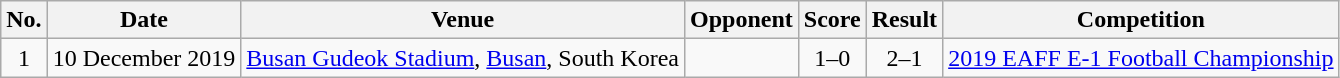<table class="wikitable sortable">
<tr>
<th scope="col">No.</th>
<th scope="col">Date</th>
<th scope="col">Venue</th>
<th scope="col">Opponent</th>
<th scope="col">Score</th>
<th scope="col">Result</th>
<th scope="col">Competition</th>
</tr>
<tr>
<td align="center">1</td>
<td>10 December 2019</td>
<td><a href='#'>Busan Gudeok Stadium</a>, <a href='#'>Busan</a>, South Korea</td>
<td></td>
<td align="center">1–0</td>
<td align="center">2–1</td>
<td><a href='#'>2019 EAFF E-1 Football Championship</a></td>
</tr>
</table>
